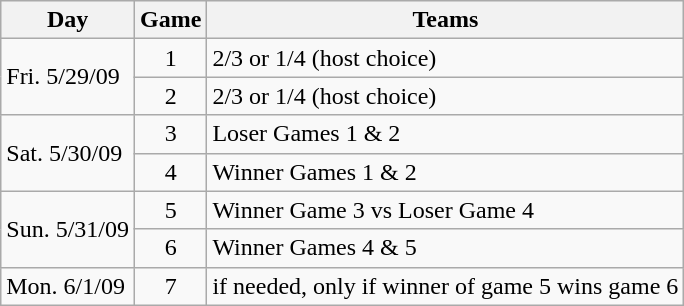<table class="wikitable">
<tr style="background: #F2F2F2;">
<th>Day</th>
<th>Game</th>
<th>Teams</th>
</tr>
<tr>
<td rowspan=2>Fri. 5/29/09</td>
<td align=center>1</td>
<td>2/3 or 1/4 (host choice)</td>
</tr>
<tr>
<td align=center>2</td>
<td>2/3 or 1/4 (host choice)</td>
</tr>
<tr>
<td rowspan=2>Sat. 5/30/09</td>
<td align=center>3</td>
<td>Loser Games 1 & 2</td>
</tr>
<tr>
<td align=center>4</td>
<td>Winner Games 1 & 2</td>
</tr>
<tr>
<td rowspan=2>Sun. 5/31/09</td>
<td align=center>5</td>
<td>Winner Game 3 vs Loser Game 4</td>
</tr>
<tr>
<td align=center>6</td>
<td>Winner Games 4 & 5</td>
</tr>
<tr>
<td>Mon. 6/1/09</td>
<td align=center>7</td>
<td>if needed, only if winner of game 5 wins game 6</td>
</tr>
</table>
